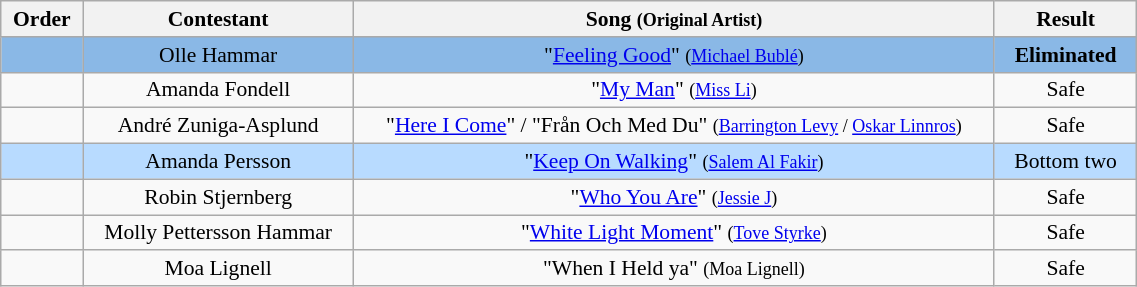<table class="wikitable" style="font-size:90%; width:60%; text-align: center;">
<tr>
<th style="width:05%;">Order</th>
<th style="width:19%;">Contestant</th>
<th style="width:45%;">Song <small>(Original Artist)</small></th>
<th style="width:10%;">Result</th>
</tr>
<tr style="background:#8ab8e6;">
<td></td>
<td>Olle Hammar</td>
<td>"<a href='#'>Feeling Good</a>" <small>(<a href='#'>Michael Bublé</a>)</small></td>
<td><strong>Eliminated</strong></td>
</tr>
<tr>
<td></td>
<td>Amanda Fondell</td>
<td>"<a href='#'>My Man</a>" <small>(<a href='#'>Miss Li</a>)</small></td>
<td>Safe</td>
</tr>
<tr>
<td></td>
<td>André Zuniga-Asplund</td>
<td>"<a href='#'>Here I Come</a>" / "Från Och Med Du" <small>(<a href='#'>Barrington Levy</a> / <a href='#'>Oskar Linnros</a>)</small></td>
<td>Safe</td>
</tr>
<tr style="background:#b8dbff;">
<td></td>
<td>Amanda Persson</td>
<td>"<a href='#'>Keep On Walking</a>" <small>(<a href='#'>Salem Al Fakir</a>)</small></td>
<td>Bottom two</td>
</tr>
<tr>
<td></td>
<td>Robin Stjernberg</td>
<td>"<a href='#'>Who You Are</a>" <small>(<a href='#'>Jessie J</a>)</small></td>
<td>Safe</td>
</tr>
<tr>
<td></td>
<td>Molly Pettersson Hammar</td>
<td>"<a href='#'>White Light Moment</a>" <small>(<a href='#'>Tove Styrke</a>)</small></td>
<td>Safe</td>
</tr>
<tr>
<td></td>
<td>Moa Lignell</td>
<td>"When I Held ya" <small>(Moa Lignell)</small></td>
<td>Safe</td>
</tr>
</table>
